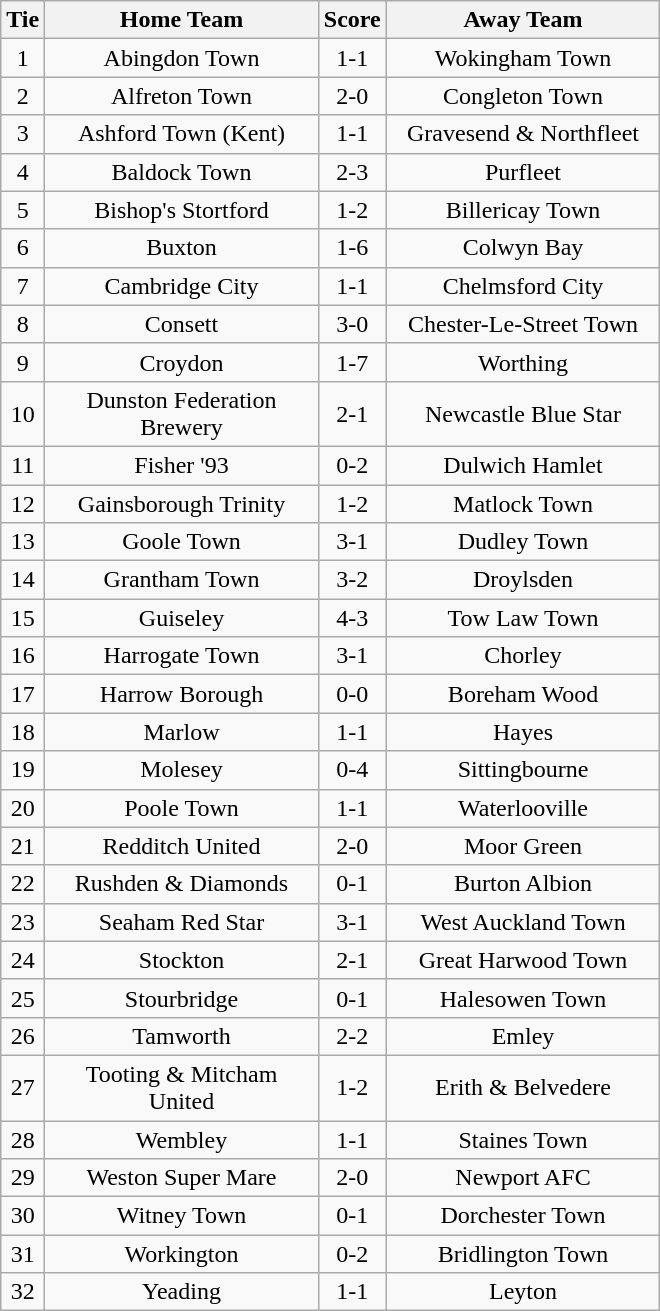<table class="wikitable" style="text-align:center;">
<tr>
<th width=20>Tie</th>
<th width=175>Home Team</th>
<th width=20>Score</th>
<th width=175>Away Team</th>
</tr>
<tr>
<td>1</td>
<td>Abingdon Town</td>
<td>1-1</td>
<td>Wokingham Town</td>
</tr>
<tr>
<td>2</td>
<td>Alfreton Town</td>
<td>2-0</td>
<td>Congleton Town</td>
</tr>
<tr>
<td>3</td>
<td>Ashford Town (Kent)</td>
<td>1-1</td>
<td>Gravesend & Northfleet</td>
</tr>
<tr>
<td>4</td>
<td>Baldock Town</td>
<td>2-3</td>
<td>Purfleet</td>
</tr>
<tr>
<td>5</td>
<td>Bishop's Stortford</td>
<td>1-2</td>
<td>Billericay Town</td>
</tr>
<tr>
<td>6</td>
<td>Buxton</td>
<td>1-6</td>
<td>Colwyn Bay</td>
</tr>
<tr>
<td>7</td>
<td>Cambridge City</td>
<td>1-1</td>
<td>Chelmsford City</td>
</tr>
<tr>
<td>8</td>
<td>Consett</td>
<td>3-0</td>
<td>Chester-Le-Street Town</td>
</tr>
<tr>
<td>9</td>
<td>Croydon</td>
<td>1-7</td>
<td>Worthing</td>
</tr>
<tr>
<td>10</td>
<td>Dunston Federation Brewery</td>
<td>2-1</td>
<td>Newcastle Blue Star</td>
</tr>
<tr>
<td>11</td>
<td>Fisher '93</td>
<td>0-2</td>
<td>Dulwich Hamlet</td>
</tr>
<tr>
<td>12</td>
<td>Gainsborough Trinity</td>
<td>1-2</td>
<td>Matlock Town</td>
</tr>
<tr>
<td>13</td>
<td>Goole Town</td>
<td>3-1</td>
<td>Dudley Town</td>
</tr>
<tr>
<td>14</td>
<td>Grantham Town</td>
<td>3-2</td>
<td>Droylsden</td>
</tr>
<tr>
<td>15</td>
<td>Guiseley</td>
<td>4-3</td>
<td>Tow Law Town</td>
</tr>
<tr>
<td>16</td>
<td>Harrogate Town</td>
<td>3-1</td>
<td>Chorley</td>
</tr>
<tr>
<td>17</td>
<td>Harrow Borough</td>
<td>0-0</td>
<td>Boreham Wood</td>
</tr>
<tr>
<td>18</td>
<td>Marlow</td>
<td>1-1</td>
<td>Hayes</td>
</tr>
<tr>
<td>19</td>
<td>Molesey</td>
<td>0-4</td>
<td>Sittingbourne</td>
</tr>
<tr>
<td>20</td>
<td>Poole Town</td>
<td>1-1</td>
<td>Waterlooville</td>
</tr>
<tr>
<td>21</td>
<td>Redditch United</td>
<td>2-0</td>
<td>Moor Green</td>
</tr>
<tr>
<td>22</td>
<td>Rushden & Diamonds</td>
<td>0-1</td>
<td>Burton Albion</td>
</tr>
<tr>
<td>23</td>
<td>Seaham Red Star</td>
<td>3-1</td>
<td>West Auckland Town</td>
</tr>
<tr>
<td>24</td>
<td>Stockton</td>
<td>2-1</td>
<td>Great Harwood Town</td>
</tr>
<tr>
<td>25</td>
<td>Stourbridge</td>
<td>0-1</td>
<td>Halesowen Town</td>
</tr>
<tr>
<td>26</td>
<td>Tamworth</td>
<td>2-2</td>
<td>Emley</td>
</tr>
<tr>
<td>27</td>
<td>Tooting & Mitcham United</td>
<td>1-2</td>
<td>Erith & Belvedere</td>
</tr>
<tr>
<td>28</td>
<td>Wembley</td>
<td>1-1</td>
<td>Staines Town</td>
</tr>
<tr>
<td>29</td>
<td>Weston Super Mare</td>
<td>2-0</td>
<td>Newport AFC</td>
</tr>
<tr>
<td>30</td>
<td>Witney Town</td>
<td>0-1</td>
<td>Dorchester Town</td>
</tr>
<tr>
<td>31</td>
<td>Workington</td>
<td>0-2</td>
<td>Bridlington Town</td>
</tr>
<tr>
<td>32</td>
<td>Yeading</td>
<td>1-1</td>
<td>Leyton</td>
</tr>
</table>
